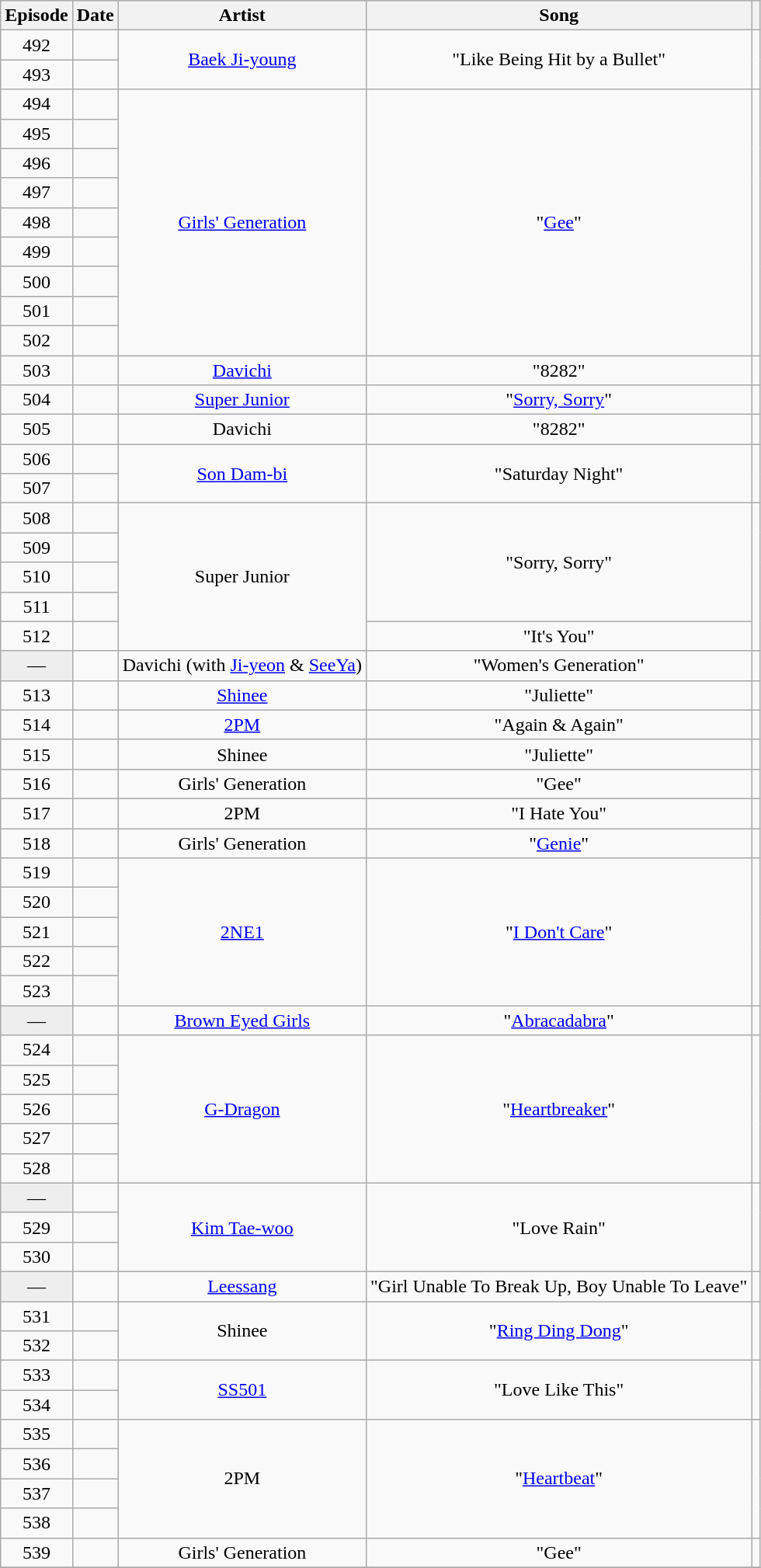<table class="sortable wikitable" style=text-align:center>
<tr>
<th>Episode</th>
<th>Date</th>
<th>Artist</th>
<th>Song</th>
<th class="unsortable"></th>
</tr>
<tr>
<td>492</td>
<td></td>
<td rowspan="2"><a href='#'>Baek Ji-young</a></td>
<td rowspan="2">"Like Being Hit by a Bullet"</td>
<td rowspan="2"></td>
</tr>
<tr>
<td>493</td>
<td></td>
</tr>
<tr>
<td>494</td>
<td></td>
<td rowspan="9"><a href='#'>Girls' Generation</a></td>
<td rowspan="9">"<a href='#'>Gee</a>"</td>
<td rowspan="9"></td>
</tr>
<tr>
<td>495</td>
<td></td>
</tr>
<tr>
<td>496</td>
<td></td>
</tr>
<tr>
<td>497</td>
<td></td>
</tr>
<tr>
<td>498</td>
<td></td>
</tr>
<tr>
<td>499</td>
<td></td>
</tr>
<tr>
<td>500</td>
<td></td>
</tr>
<tr>
<td>501</td>
<td></td>
</tr>
<tr>
<td>502</td>
<td></td>
</tr>
<tr>
<td>503</td>
<td></td>
<td><a href='#'>Davichi</a></td>
<td>"8282"</td>
<td></td>
</tr>
<tr>
<td>504</td>
<td></td>
<td><a href='#'>Super Junior</a></td>
<td>"<a href='#'>Sorry, Sorry</a>"</td>
<td></td>
</tr>
<tr>
<td>505</td>
<td></td>
<td>Davichi</td>
<td>"8282"</td>
<td></td>
</tr>
<tr>
<td>506</td>
<td></td>
<td rowspan="2"><a href='#'>Son Dam-bi</a></td>
<td rowspan="2">"Saturday Night"</td>
<td rowspan="2"></td>
</tr>
<tr>
<td>507</td>
<td></td>
</tr>
<tr>
<td>508</td>
<td></td>
<td rowspan="5">Super Junior</td>
<td rowspan="4">"Sorry, Sorry"</td>
<td rowspan="5"></td>
</tr>
<tr>
<td>509</td>
<td></td>
</tr>
<tr>
<td>510</td>
<td></td>
</tr>
<tr>
<td>511</td>
<td></td>
</tr>
<tr>
<td>512</td>
<td></td>
<td>"It's You"</td>
</tr>
<tr>
<td style="background:#eee;">—</td>
<td></td>
<td>Davichi (with <a href='#'>Ji-yeon</a> & <a href='#'>SeeYa</a>)</td>
<td>"Women's Generation"</td>
<td></td>
</tr>
<tr>
<td>513</td>
<td></td>
<td><a href='#'>Shinee</a></td>
<td>"Juliette"</td>
<td></td>
</tr>
<tr>
<td>514</td>
<td></td>
<td><a href='#'>2PM</a></td>
<td>"Again & Again"</td>
<td></td>
</tr>
<tr>
<td>515</td>
<td></td>
<td>Shinee</td>
<td>"Juliette"</td>
<td></td>
</tr>
<tr>
<td>516</td>
<td></td>
<td>Girls' Generation</td>
<td>"Gee"</td>
<td></td>
</tr>
<tr>
<td>517</td>
<td></td>
<td>2PM</td>
<td>"I Hate You"</td>
<td></td>
</tr>
<tr>
<td>518</td>
<td></td>
<td>Girls' Generation</td>
<td>"<a href='#'>Genie</a>"</td>
<td></td>
</tr>
<tr>
<td>519</td>
<td></td>
<td rowspan="5"><a href='#'>2NE1</a></td>
<td rowspan="5">"<a href='#'>I Don't Care</a>"</td>
<td rowspan="5"></td>
</tr>
<tr>
<td>520</td>
<td></td>
</tr>
<tr>
<td>521</td>
<td></td>
</tr>
<tr>
<td>522</td>
<td></td>
</tr>
<tr>
<td>523</td>
<td></td>
</tr>
<tr>
<td style="background:#eee;">—</td>
<td></td>
<td><a href='#'>Brown Eyed Girls</a></td>
<td>"<a href='#'>Abracadabra</a>"</td>
<td></td>
</tr>
<tr>
<td>524</td>
<td></td>
<td rowspan="5"><a href='#'>G-Dragon</a></td>
<td rowspan="5">"<a href='#'>Heartbreaker</a>"</td>
<td rowspan="5"></td>
</tr>
<tr>
<td>525</td>
<td></td>
</tr>
<tr>
<td>526</td>
<td></td>
</tr>
<tr>
<td>527</td>
<td></td>
</tr>
<tr>
<td>528</td>
<td></td>
</tr>
<tr>
<td style="background:#eee;">—</td>
<td></td>
<td rowspan="3"><a href='#'>Kim Tae-woo</a></td>
<td rowspan="3">"Love Rain"</td>
<td rowspan="3"></td>
</tr>
<tr>
<td>529</td>
<td></td>
</tr>
<tr>
<td>530</td>
<td></td>
</tr>
<tr>
<td style="background:#eee;">—</td>
<td></td>
<td><a href='#'>Leessang</a></td>
<td>"Girl Unable To Break Up, Boy Unable To Leave"</td>
<td></td>
</tr>
<tr>
<td>531</td>
<td></td>
<td rowspan="2">Shinee</td>
<td rowspan="2">"<a href='#'>Ring Ding Dong</a>"</td>
<td rowspan="2"></td>
</tr>
<tr>
<td>532</td>
<td></td>
</tr>
<tr>
<td>533</td>
<td></td>
<td rowspan="2"><a href='#'>SS501</a></td>
<td rowspan="2">"Love Like This"</td>
<td rowspan="2"></td>
</tr>
<tr>
<td>534</td>
<td></td>
</tr>
<tr>
<td>535</td>
<td></td>
<td rowspan="4">2PM</td>
<td rowspan="4">"<a href='#'>Heartbeat</a>"</td>
<td rowspan="4"></td>
</tr>
<tr>
<td>536</td>
<td></td>
</tr>
<tr>
<td>537</td>
<td></td>
</tr>
<tr>
<td>538</td>
<td></td>
</tr>
<tr>
<td>539</td>
<td></td>
<td>Girls' Generation</td>
<td>"Gee"</td>
<td></td>
</tr>
<tr>
</tr>
</table>
